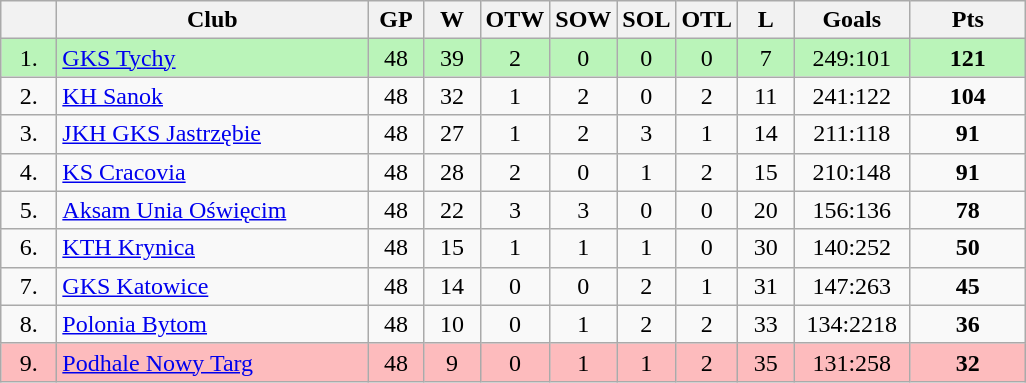<table class="wikitable">
<tr>
<th width="30"></th>
<th width="200">Club</th>
<th width="30">GP</th>
<th width="30">W</th>
<th width="30">OTW</th>
<th width="30">SOW</th>
<th width="30">SOL</th>
<th width="30">OTL</th>
<th width="30">L</th>
<th width="70">Goals</th>
<th width="70">Pts</th>
</tr>
<tr bgcolor="#BAF4B9" align="center">
<td>1.</td>
<td align="left"><a href='#'>GKS Tychy</a></td>
<td>48</td>
<td>39</td>
<td>2</td>
<td>0</td>
<td>0</td>
<td>0</td>
<td>7</td>
<td>249:101</td>
<td><strong>121</strong></td>
</tr>
<tr bgcolor="#F9F9F9" align="center">
<td>2.</td>
<td align="left"><a href='#'>KH Sanok</a></td>
<td>48</td>
<td>32</td>
<td>1</td>
<td>2</td>
<td>0</td>
<td>2</td>
<td>11</td>
<td>241:122</td>
<td><strong>104</strong></td>
</tr>
<tr bgcolor="#F9F9F9" align="center">
<td>3.</td>
<td align="left"><a href='#'>JKH GKS Jastrzębie</a></td>
<td>48</td>
<td>27</td>
<td>1</td>
<td>2</td>
<td>3</td>
<td>1</td>
<td>14</td>
<td>211:118</td>
<td><strong>91</strong></td>
</tr>
<tr bgcolor="#F9F9F9" align="center">
<td>4.</td>
<td align="left"><a href='#'>KS Cracovia</a></td>
<td>48</td>
<td>28</td>
<td>2</td>
<td>0</td>
<td>1</td>
<td>2</td>
<td>15</td>
<td>210:148</td>
<td><strong>91</strong></td>
</tr>
<tr bgcolor="#F9F9F9" align="center">
<td>5.</td>
<td align="left"><a href='#'>Aksam Unia Oświęcim</a></td>
<td>48</td>
<td>22</td>
<td>3</td>
<td>3</td>
<td>0</td>
<td>0</td>
<td>20</td>
<td>156:136</td>
<td><strong>78</strong></td>
</tr>
<tr bgcolor="#F9F9F9" align="center">
<td>6.</td>
<td align="left"><a href='#'>KTH Krynica</a></td>
<td>48</td>
<td>15</td>
<td>1</td>
<td>1</td>
<td>1</td>
<td>0</td>
<td>30</td>
<td>140:252</td>
<td><strong>50</strong></td>
</tr>
<tr bgcolor="#F9F9F9" align="center">
<td>7.</td>
<td align="left"><a href='#'>GKS Katowice</a></td>
<td>48</td>
<td>14</td>
<td>0</td>
<td>0</td>
<td>2</td>
<td>1</td>
<td>31</td>
<td>147:263</td>
<td><strong>45</strong></td>
</tr>
<tr bgcolor="#F9F9F9" align="center">
<td>8.</td>
<td align="left"><a href='#'>Polonia Bytom</a></td>
<td>48</td>
<td>10</td>
<td>0</td>
<td>1</td>
<td>2</td>
<td>2</td>
<td>33</td>
<td>134:2218</td>
<td><strong>36</strong></td>
</tr>
<tr bgcolor="#FDBBBD" align="center">
<td>9.</td>
<td align="left"><a href='#'>Podhale Nowy Targ</a></td>
<td>48</td>
<td>9</td>
<td>0</td>
<td>1</td>
<td>1</td>
<td>2</td>
<td>35</td>
<td>131:258</td>
<td><strong>32</strong></td>
</tr>
</table>
